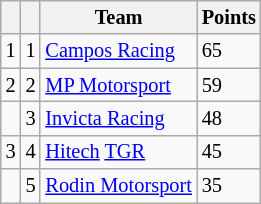<table class="wikitable" style="font-size: 85%;">
<tr>
<th></th>
<th></th>
<th>Team</th>
<th>Points</th>
</tr>
<tr>
<td align="left"> 1</td>
<td align="center">1</td>
<td> <a href='#'>Campos Racing</a></td>
<td>65</td>
</tr>
<tr>
<td align="left"> 2</td>
<td align="center">2</td>
<td> <a href='#'>MP Motorsport</a></td>
<td>59</td>
</tr>
<tr>
<td align="left"></td>
<td align="center">3</td>
<td> <a href='#'>Invicta Racing</a></td>
<td>48</td>
</tr>
<tr>
<td align="left"> 3</td>
<td align="center">4</td>
<td> <a href='#'>Hitech</a> <a href='#'>TGR</a></td>
<td>45</td>
</tr>
<tr>
<td align="left"></td>
<td align="center">5</td>
<td> <a href='#'>Rodin Motorsport</a></td>
<td>35</td>
</tr>
</table>
